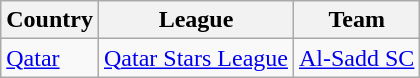<table class="wikitable">
<tr>
<th>Country</th>
<th>League</th>
<th>Team</th>
</tr>
<tr>
<td> <a href='#'>Qatar</a></td>
<td><a href='#'>Qatar Stars League</a></td>
<td><a href='#'>Al-Sadd SC</a></td>
</tr>
</table>
